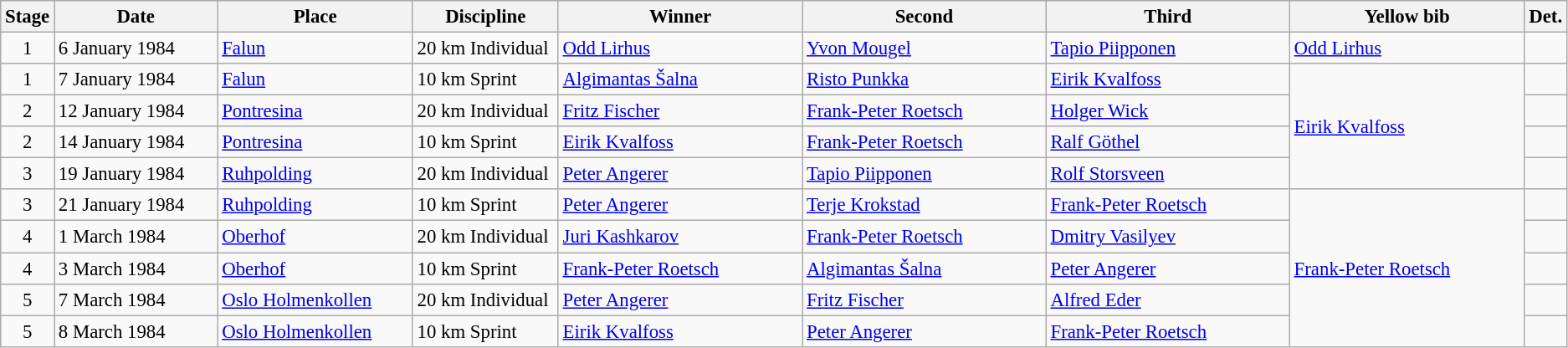<table class="wikitable" style="font-size:95%;">
<tr>
<th width="10">Stage</th>
<th width="125">Date</th>
<th width="150">Place</th>
<th width="110">Discipline</th>
<th width="190">Winner</th>
<th width="190">Second</th>
<th width="190">Third</th>
<th width="183">Yellow bib <br> </th>
<th width="8">Det.</th>
</tr>
<tr>
<td align=center>1</td>
<td>6 January 1984</td>
<td> <a href='#'>Falun</a></td>
<td>20 km Individual</td>
<td> <a href='#'>Odd Lirhus</a></td>
<td> <a href='#'>Yvon Mougel</a></td>
<td> <a href='#'>Tapio Piipponen</a></td>
<td> <a href='#'>Odd Lirhus</a></td>
<td></td>
</tr>
<tr>
<td align=center>1</td>
<td>7 January 1984</td>
<td> <a href='#'>Falun</a></td>
<td>10 km Sprint</td>
<td> <a href='#'>Algimantas Šalna</a></td>
<td> <a href='#'>Risto Punkka</a></td>
<td> <a href='#'>Eirik Kvalfoss</a></td>
<td rowspan="4"> <a href='#'>Eirik Kvalfoss</a></td>
<td></td>
</tr>
<tr>
<td align=center>2</td>
<td>12 January 1984</td>
<td> <a href='#'>Pontresina</a></td>
<td>20 km Individual</td>
<td> <a href='#'>Fritz Fischer</a></td>
<td> <a href='#'>Frank-Peter Roetsch</a></td>
<td> <a href='#'>Holger Wick</a></td>
<td></td>
</tr>
<tr>
<td align=center>2</td>
<td>14 January 1984</td>
<td> <a href='#'>Pontresina</a></td>
<td>10 km Sprint</td>
<td> <a href='#'>Eirik Kvalfoss</a></td>
<td> <a href='#'>Frank-Peter Roetsch</a></td>
<td> <a href='#'>Ralf Göthel</a></td>
<td></td>
</tr>
<tr>
<td align=center>3</td>
<td>19 January 1984</td>
<td> <a href='#'>Ruhpolding</a></td>
<td>20 km Individual</td>
<td> <a href='#'>Peter Angerer</a></td>
<td> <a href='#'>Tapio Piipponen</a></td>
<td> <a href='#'>Rolf Storsveen</a></td>
<td></td>
</tr>
<tr>
<td align=center>3</td>
<td>21 January 1984</td>
<td> <a href='#'>Ruhpolding</a></td>
<td>10 km Sprint</td>
<td> <a href='#'>Peter Angerer</a></td>
<td> <a href='#'>Terje Krokstad</a></td>
<td> <a href='#'>Frank-Peter Roetsch</a></td>
<td rowspan="5"> <a href='#'>Frank-Peter Roetsch</a></td>
<td></td>
</tr>
<tr>
<td align=center>4</td>
<td>1 March 1984</td>
<td> <a href='#'>Oberhof</a></td>
<td>20 km Individual</td>
<td> <a href='#'>Juri Kashkarov</a></td>
<td> <a href='#'>Frank-Peter Roetsch</a></td>
<td> <a href='#'>Dmitry Vasilyev</a></td>
<td></td>
</tr>
<tr>
<td align=center>4</td>
<td>3 March 1984</td>
<td> <a href='#'>Oberhof</a></td>
<td>10 km Sprint</td>
<td> <a href='#'>Frank-Peter Roetsch</a></td>
<td> <a href='#'>Algimantas Šalna</a></td>
<td> <a href='#'>Peter Angerer</a></td>
<td></td>
</tr>
<tr>
<td align=center>5</td>
<td>7 March 1984</td>
<td> <a href='#'>Oslo Holmenkollen</a></td>
<td>20 km Individual</td>
<td> <a href='#'>Peter Angerer</a></td>
<td> <a href='#'>Fritz Fischer</a></td>
<td> <a href='#'>Alfred Eder</a></td>
<td></td>
</tr>
<tr>
<td align=center>5</td>
<td>8 March 1984</td>
<td> <a href='#'>Oslo Holmenkollen</a></td>
<td>10 km Sprint</td>
<td> <a href='#'>Eirik Kvalfoss</a></td>
<td> <a href='#'>Peter Angerer</a></td>
<td> <a href='#'>Frank-Peter Roetsch</a></td>
<td></td>
</tr>
</table>
